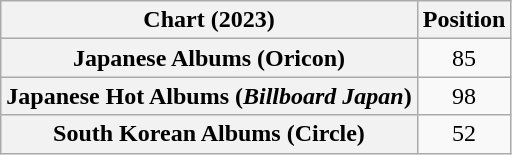<table class="wikitable plainrowheaders sortable" style="text-align:center">
<tr>
<th scope="col">Chart (2023)</th>
<th scope="col">Position</th>
</tr>
<tr>
<th scope="row">Japanese Albums (Oricon)</th>
<td>85</td>
</tr>
<tr>
<th scope="row">Japanese Hot Albums (<em>Billboard Japan</em>)</th>
<td>98</td>
</tr>
<tr>
<th scope="row">South Korean Albums (Circle)</th>
<td>52</td>
</tr>
</table>
